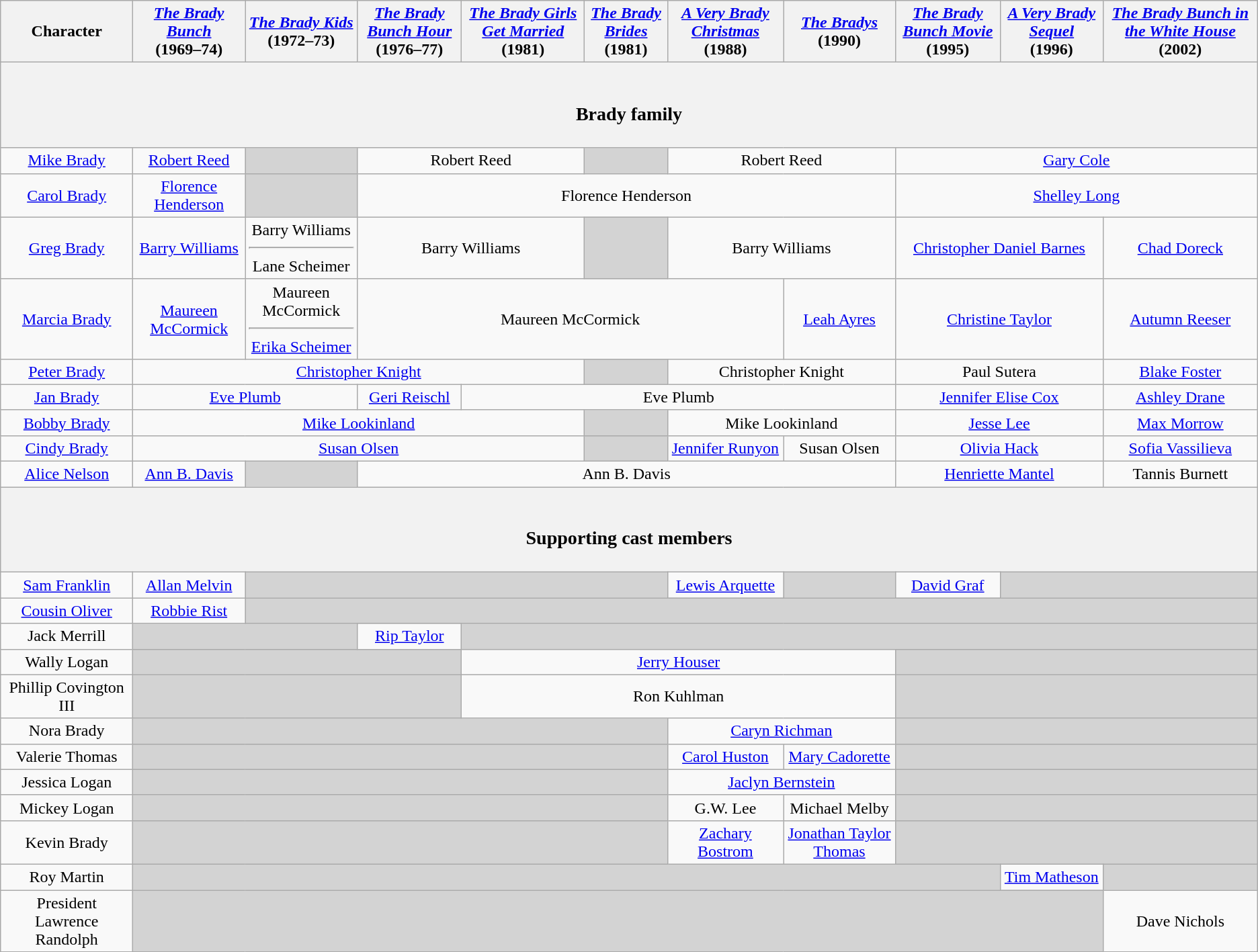<table class="wikitable plainrowheaders" style="text-align:center;">
<tr>
<th>Character</th>
<th><em><a href='#'>The Brady Bunch</a></em><br>(1969–74)</th>
<th><em><a href='#'>The Brady Kids</a></em><br>(1972–73)</th>
<th><em><a href='#'>The Brady Bunch Hour</a></em><br>(1976–77)</th>
<th><em><a href='#'>The Brady Girls Get Married</a></em><br>(1981)</th>
<th><em><a href='#'>The Brady Brides</a></em><br>(1981)</th>
<th><em><a href='#'>A Very Brady Christmas</a></em><br>(1988)</th>
<th><em><a href='#'>The Bradys</a></em><br>(1990)</th>
<th><em><a href='#'>The Brady Bunch Movie</a></em><br>(1995)</th>
<th><em><a href='#'>A Very Brady Sequel</a></em><br>(1996)</th>
<th><em><a href='#'>The Brady Bunch in the White House</a></em><br>(2002)</th>
</tr>
<tr>
<th colspan="11"><br><h3>Brady family</h3></th>
</tr>
<tr>
<td><a href='#'>Mike Brady</a></td>
<td colspan="1"><a href='#'>Robert Reed</a></td>
<td colspan="1" style="background:#d3d3d3;"></td>
<td colspan="2">Robert Reed</td>
<td colspan="1" style="background:#d3d3d3;"></td>
<td colspan="2">Robert Reed</td>
<td colspan="3"><a href='#'>Gary Cole</a></td>
</tr>
<tr>
<td><a href='#'>Carol Brady</a></td>
<td colspan="1"><a href='#'>Florence Henderson</a></td>
<td colspan="1" style="background:#d3d3d3;"></td>
<td colspan="5">Florence Henderson</td>
<td colspan="3"><a href='#'>Shelley Long</a></td>
</tr>
<tr>
<td><a href='#'>Greg Brady</a></td>
<td colspan="1"><a href='#'>Barry Williams</a></td>
<td colspan="1">Barry Williams<hr>Lane Scheimer</td>
<td colspan="2">Barry Williams</td>
<td colspan="1" style="background:#d3d3d3;"></td>
<td colspan="2">Barry Williams</td>
<td colspan="2"><a href='#'>Christopher Daniel Barnes</a></td>
<td colspan="1"><a href='#'>Chad Doreck</a></td>
</tr>
<tr>
<td><a href='#'>Marcia Brady</a></td>
<td colspan="1"><a href='#'>Maureen McCormick</a></td>
<td colspan="1">Maureen McCormick<hr><a href='#'>Erika Scheimer</a></td>
<td colspan="4">Maureen McCormick</td>
<td colspan="1"><a href='#'>Leah Ayres</a></td>
<td colspan="2"><a href='#'>Christine Taylor</a></td>
<td colspan="1"><a href='#'>Autumn Reeser</a></td>
</tr>
<tr>
<td><a href='#'>Peter Brady</a></td>
<td colspan="4"><a href='#'>Christopher Knight</a></td>
<td colspan="1" style="background:#d3d3d3;"></td>
<td colspan="2">Christopher Knight</td>
<td colspan="2">Paul Sutera</td>
<td colspan="1"><a href='#'>Blake Foster</a></td>
</tr>
<tr>
<td><a href='#'>Jan Brady</a></td>
<td colspan="2"><a href='#'>Eve Plumb</a></td>
<td colspan="1"><a href='#'>Geri Reischl</a></td>
<td colspan="4">Eve Plumb</td>
<td colspan="2"><a href='#'>Jennifer Elise Cox</a></td>
<td colspan="1"><a href='#'>Ashley Drane</a></td>
</tr>
<tr>
<td><a href='#'>Bobby Brady</a></td>
<td colspan="4"><a href='#'>Mike Lookinland</a></td>
<td colspan="1" style="background:#d3d3d3;"></td>
<td colspan="2">Mike Lookinland</td>
<td colspan="2"><a href='#'>Jesse Lee</a></td>
<td colspan="1"><a href='#'>Max Morrow</a></td>
</tr>
<tr>
<td><a href='#'>Cindy Brady</a></td>
<td colspan="4"><a href='#'>Susan Olsen</a></td>
<td colspan="1" style="background:#d3d3d3;"></td>
<td colspan="1"><a href='#'>Jennifer Runyon</a></td>
<td colspan="1">Susan Olsen</td>
<td colspan="2"><a href='#'>Olivia Hack</a></td>
<td colspan="1"><a href='#'>Sofia Vassilieva</a></td>
</tr>
<tr>
<td><a href='#'>Alice Nelson</a></td>
<td colspan="1"><a href='#'>Ann B. Davis</a></td>
<td colspan="1" style="background:#d3d3d3;"></td>
<td colspan="5">Ann B. Davis</td>
<td colspan="2"><a href='#'>Henriette Mantel</a></td>
<td colspan="1">Tannis Burnett</td>
</tr>
<tr>
<th colspan="11"><br><h3>Supporting cast members</h3></th>
</tr>
<tr>
<td><a href='#'>Sam Franklin</a></td>
<td colspan="1"><a href='#'>Allan Melvin</a></td>
<td colspan="4" style="background:#d3d3d3;"></td>
<td colspan="1"><a href='#'>Lewis Arquette</a></td>
<td colspan="1" style="background:#d3d3d3;"></td>
<td colspan="1"><a href='#'>David Graf</a></td>
<td colspan="2" style="background:#d3d3d3;"></td>
</tr>
<tr>
<td><a href='#'>Cousin Oliver</a></td>
<td colspan="1"><a href='#'>Robbie Rist</a></td>
<td colspan="9" style="background:#d3d3d3;"></td>
</tr>
<tr>
<td>Jack Merrill</td>
<td colspan="2" style="background:#d3d3d3;"></td>
<td colspan="1"><a href='#'>Rip Taylor</a></td>
<td colspan="7" style="background:#d3d3d3;"></td>
</tr>
<tr>
<td>Wally Logan</td>
<td colspan="3" style="background:#d3d3d3;"></td>
<td colspan="4"><a href='#'>Jerry Houser</a></td>
<td colspan="3" style="background:#d3d3d3;"></td>
</tr>
<tr>
<td>Phillip Covington III</td>
<td colspan="3" style="background:#d3d3d3;"></td>
<td colspan="4">Ron Kuhlman</td>
<td colspan="3" style="background:#d3d3d3;"></td>
</tr>
<tr>
<td>Nora Brady</td>
<td colspan="5" style="background:#d3d3d3;"></td>
<td colspan="2"><a href='#'>Caryn Richman</a></td>
<td colspan="3" style="background:#d3d3d3;"></td>
</tr>
<tr>
<td>Valerie Thomas</td>
<td colspan="5" style="background:#d3d3d3;"></td>
<td colspan="1"><a href='#'>Carol Huston</a></td>
<td colspan="1"><a href='#'>Mary Cadorette</a></td>
<td colspan="3" style="background:#d3d3d3;"></td>
</tr>
<tr>
<td>Jessica Logan</td>
<td colspan="5" style="background:#d3d3d3;"></td>
<td colspan="2"><a href='#'>Jaclyn Bernstein</a></td>
<td colspan="3" style="background:#d3d3d3;"></td>
</tr>
<tr>
<td>Mickey Logan</td>
<td colspan="5" style="background:#d3d3d3;"></td>
<td colspan="1">G.W. Lee</td>
<td colspan="1">Michael Melby</td>
<td colspan="3" style="background:#d3d3d3;"></td>
</tr>
<tr>
<td>Kevin Brady</td>
<td colspan="5" style="background:#d3d3d3;"></td>
<td colspan="1"><a href='#'>Zachary Bostrom</a></td>
<td colspan="1"><a href='#'>Jonathan Taylor Thomas</a></td>
<td colspan="3" style="background:#d3d3d3;"></td>
</tr>
<tr>
<td>Roy Martin</td>
<td colspan="8" style="background:#d3d3d3;"></td>
<td><a href='#'>Tim Matheson</a></td>
<td colspan="1" style="background:#d3d3d3;"></td>
</tr>
<tr>
<td>President Lawrence Randolph</td>
<td colspan="9" style="background:#d3d3d3;"></td>
<td>Dave Nichols</td>
</tr>
</table>
